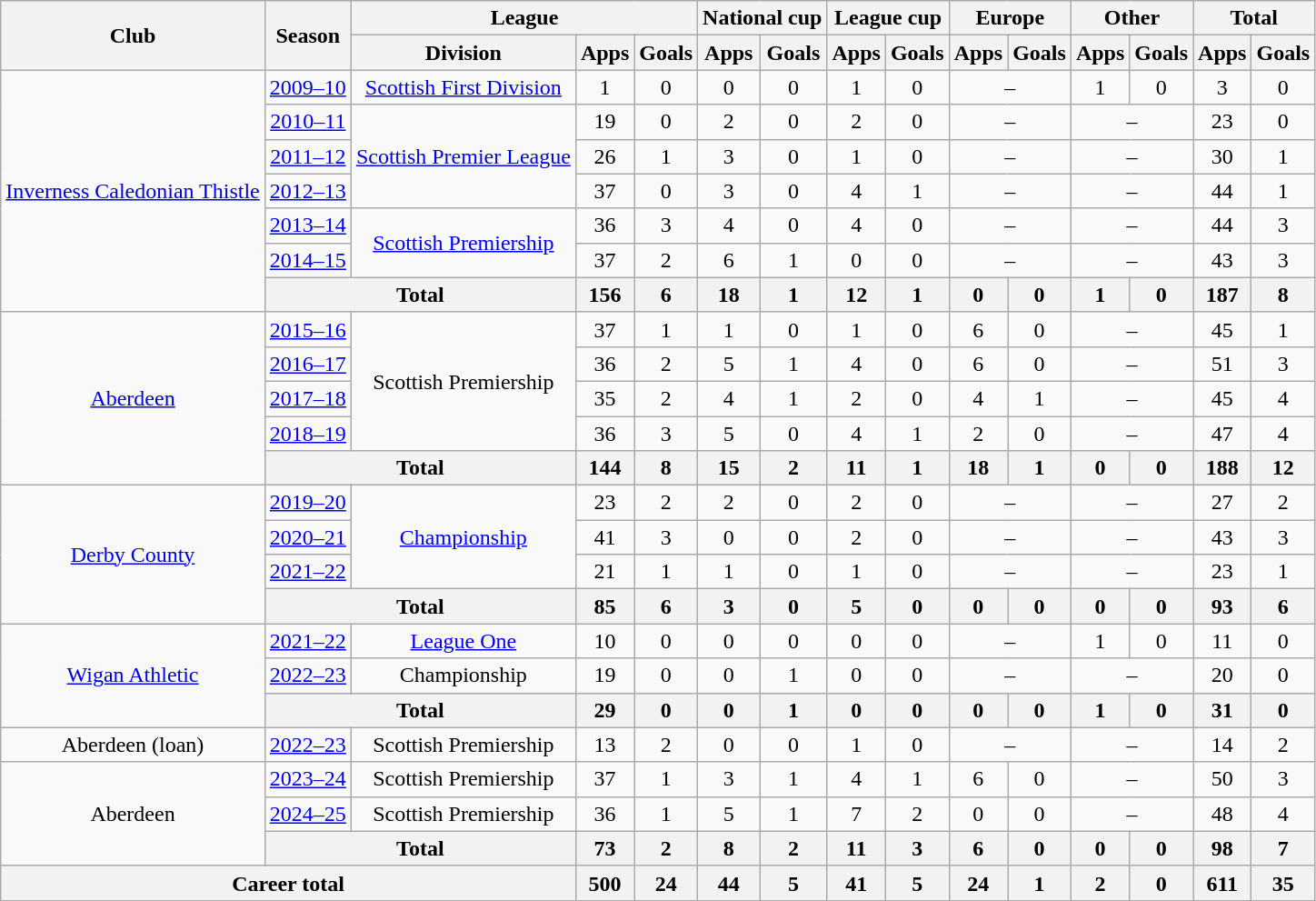<table class="wikitable" style="text-align:center">
<tr>
<th rowspan="2">Club</th>
<th rowspan="2">Season</th>
<th colspan="3">League</th>
<th colspan="2">National cup</th>
<th colspan="2">League cup</th>
<th colspan="2">Europe</th>
<th colspan="2">Other</th>
<th colspan="2">Total</th>
</tr>
<tr>
<th>Division</th>
<th>Apps</th>
<th>Goals</th>
<th>Apps</th>
<th>Goals</th>
<th>Apps</th>
<th>Goals</th>
<th>Apps</th>
<th>Goals</th>
<th>Apps</th>
<th>Goals</th>
<th>Apps</th>
<th>Goals</th>
</tr>
<tr>
<td rowspan="7"><a href='#'>Inverness Caledonian Thistle</a></td>
<td><a href='#'>2009–10</a></td>
<td><a href='#'>Scottish First Division</a></td>
<td>1</td>
<td>0</td>
<td>0</td>
<td>0</td>
<td>1</td>
<td>0</td>
<td colspan="2">–</td>
<td>1</td>
<td>0</td>
<td>3</td>
<td>0</td>
</tr>
<tr>
<td><a href='#'>2010–11</a></td>
<td rowspan="3"><a href='#'>Scottish Premier League</a></td>
<td>19</td>
<td>0</td>
<td>2</td>
<td>0</td>
<td>2</td>
<td>0</td>
<td colspan="2">–</td>
<td colspan="2">–</td>
<td>23</td>
<td>0</td>
</tr>
<tr>
<td><a href='#'>2011–12</a></td>
<td>26</td>
<td>1</td>
<td>3</td>
<td>0</td>
<td>1</td>
<td>0</td>
<td colspan="2">–</td>
<td colspan="2">–</td>
<td>30</td>
<td>1</td>
</tr>
<tr>
<td><a href='#'>2012–13</a></td>
<td>37</td>
<td>0</td>
<td>3</td>
<td>0</td>
<td>4</td>
<td>1</td>
<td colspan="2">–</td>
<td colspan="2">–</td>
<td>44</td>
<td>1</td>
</tr>
<tr>
<td><a href='#'>2013–14</a></td>
<td rowspan="2"><a href='#'>Scottish Premiership</a></td>
<td>36</td>
<td>3</td>
<td>4</td>
<td>0</td>
<td>4</td>
<td>0</td>
<td colspan="2">–</td>
<td colspan="2">–</td>
<td>44</td>
<td>3</td>
</tr>
<tr>
<td><a href='#'>2014–15</a></td>
<td>37</td>
<td>2</td>
<td>6</td>
<td>1</td>
<td>0</td>
<td>0</td>
<td colspan="2">–</td>
<td colspan="2">–</td>
<td>43</td>
<td>3</td>
</tr>
<tr>
<th colspan="2">Total</th>
<th>156</th>
<th>6</th>
<th>18</th>
<th>1</th>
<th>12</th>
<th>1</th>
<th>0</th>
<th>0</th>
<th>1</th>
<th>0</th>
<th>187</th>
<th>8</th>
</tr>
<tr>
<td rowspan="5"><a href='#'>Aberdeen</a></td>
<td><a href='#'>2015–16</a></td>
<td rowspan="4">Scottish Premiership</td>
<td>37</td>
<td>1</td>
<td>1</td>
<td>0</td>
<td>1</td>
<td>0</td>
<td>6</td>
<td>0</td>
<td colspan="2">–</td>
<td>45</td>
<td>1</td>
</tr>
<tr>
<td><a href='#'>2016–17</a></td>
<td>36</td>
<td>2</td>
<td>5</td>
<td>1</td>
<td>4</td>
<td>0</td>
<td>6</td>
<td>0</td>
<td colspan="2">–</td>
<td>51</td>
<td>3</td>
</tr>
<tr>
<td><a href='#'>2017–18</a></td>
<td>35</td>
<td>2</td>
<td>4</td>
<td>1</td>
<td>2</td>
<td>0</td>
<td>4</td>
<td>1</td>
<td colspan="2">–</td>
<td>45</td>
<td>4</td>
</tr>
<tr>
<td><a href='#'>2018–19</a></td>
<td>36</td>
<td>3</td>
<td>5</td>
<td>0</td>
<td>4</td>
<td>1</td>
<td>2</td>
<td>0</td>
<td colspan="2">–</td>
<td>47</td>
<td>4</td>
</tr>
<tr>
<th colspan="2">Total</th>
<th>144</th>
<th>8</th>
<th>15</th>
<th>2</th>
<th>11</th>
<th>1</th>
<th>18</th>
<th>1</th>
<th>0</th>
<th>0</th>
<th>188</th>
<th>12</th>
</tr>
<tr>
<td rowspan="4"><a href='#'>Derby County</a></td>
<td><a href='#'>2019–20</a></td>
<td rowspan="3"><a href='#'>Championship</a></td>
<td>23</td>
<td>2</td>
<td>2</td>
<td>0</td>
<td>2</td>
<td>0</td>
<td colspan="2">–</td>
<td colspan="2">–</td>
<td>27</td>
<td>2</td>
</tr>
<tr>
<td><a href='#'>2020–21</a></td>
<td>41</td>
<td>3</td>
<td>0</td>
<td>0</td>
<td>2</td>
<td>0</td>
<td colspan="2">–</td>
<td colspan="2">–</td>
<td>43</td>
<td>3</td>
</tr>
<tr>
<td><a href='#'>2021–22</a></td>
<td>21</td>
<td>1</td>
<td>1</td>
<td>0</td>
<td>1</td>
<td>0</td>
<td colspan="2">–</td>
<td colspan="2">–</td>
<td>23</td>
<td>1</td>
</tr>
<tr>
<th colspan="2">Total</th>
<th>85</th>
<th>6</th>
<th>3</th>
<th>0</th>
<th>5</th>
<th>0</th>
<th>0</th>
<th>0</th>
<th>0</th>
<th>0</th>
<th>93</th>
<th>6</th>
</tr>
<tr>
<td rowspan="3"><a href='#'>Wigan Athletic</a></td>
<td><a href='#'>2021–22</a></td>
<td><a href='#'>League One</a></td>
<td>10</td>
<td>0</td>
<td>0</td>
<td>0</td>
<td>0</td>
<td>0</td>
<td colspan="2">–</td>
<td>1</td>
<td>0</td>
<td>11</td>
<td>0</td>
</tr>
<tr>
<td><a href='#'>2022–23</a></td>
<td>Championship</td>
<td>19</td>
<td>0</td>
<td>0</td>
<td>1</td>
<td>0</td>
<td>0</td>
<td colspan="2">–</td>
<td colspan="2">–</td>
<td>20</td>
<td>0</td>
</tr>
<tr>
<th colspan="2">Total</th>
<th>29</th>
<th>0</th>
<th>0</th>
<th>1</th>
<th>0</th>
<th>0</th>
<th>0</th>
<th>0</th>
<th>1</th>
<th>0</th>
<th>31</th>
<th>0</th>
</tr>
<tr>
<td>Aberdeen (loan)</td>
<td><a href='#'>2022–23</a></td>
<td>Scottish Premiership</td>
<td>13</td>
<td>2</td>
<td>0</td>
<td>0</td>
<td>1</td>
<td>0</td>
<td colspan="2">–</td>
<td colspan="2">–</td>
<td>14</td>
<td>2</td>
</tr>
<tr>
<td rowspan="3">Aberdeen</td>
<td><a href='#'>2023–24</a></td>
<td>Scottish Premiership</td>
<td>37</td>
<td>1</td>
<td>3</td>
<td>1</td>
<td>4</td>
<td>1</td>
<td>6</td>
<td>0</td>
<td colspan="2">–</td>
<td>50</td>
<td>3</td>
</tr>
<tr>
<td><a href='#'>2024–25</a></td>
<td>Scottish Premiership</td>
<td>36</td>
<td>1</td>
<td>5</td>
<td>1</td>
<td>7</td>
<td>2</td>
<td>0</td>
<td>0</td>
<td colspan="2">–</td>
<td>48</td>
<td>4</td>
</tr>
<tr>
<th colspan="2">Total</th>
<th>73</th>
<th>2</th>
<th>8</th>
<th>2</th>
<th>11</th>
<th>3</th>
<th>6</th>
<th>0</th>
<th>0</th>
<th>0</th>
<th>98</th>
<th>7</th>
</tr>
<tr>
<th colspan="3">Career total</th>
<th>500</th>
<th>24</th>
<th>44</th>
<th>5</th>
<th>41</th>
<th>5</th>
<th>24</th>
<th>1</th>
<th>2</th>
<th>0</th>
<th>611</th>
<th>35</th>
</tr>
</table>
